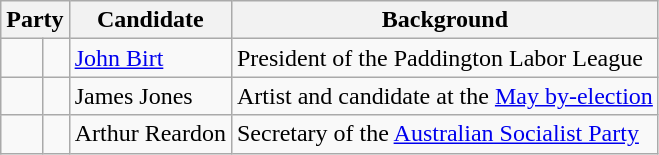<table class="wikitable">
<tr>
<th colspan="2">Party</th>
<th>Candidate</th>
<th>Background</th>
</tr>
<tr>
<td> </td>
<td></td>
<td><a href='#'>John Birt</a></td>
<td>President of the Paddington Labor League</td>
</tr>
<tr>
<td> </td>
<td></td>
<td>James Jones</td>
<td>Artist and candidate at the <a href='#'>May by-election</a></td>
</tr>
<tr>
<td> </td>
<td></td>
<td>Arthur Reardon</td>
<td>Secretary of the <a href='#'>Australian Socialist Party</a></td>
</tr>
</table>
